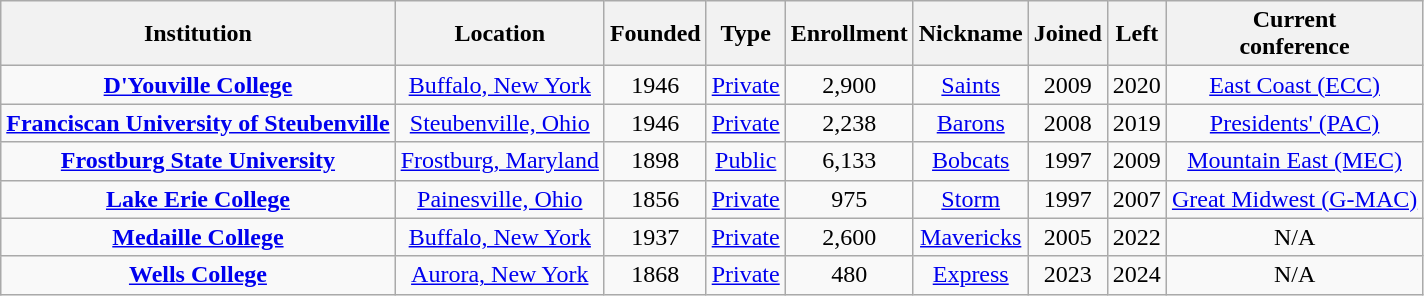<table class="wikitable sortable" style="text-align:center;">
<tr>
<th>Institution</th>
<th>Location</th>
<th>Founded</th>
<th>Type</th>
<th>Enrollment</th>
<th>Nickname</th>
<th>Joined</th>
<th>Left</th>
<th>Current<br>conference</th>
</tr>
<tr>
<td><strong><a href='#'>D'Youville College</a></strong></td>
<td><a href='#'>Buffalo, New York</a></td>
<td>1946</td>
<td><a href='#'>Private</a></td>
<td>2,900</td>
<td><a href='#'>Saints</a></td>
<td>2009</td>
<td>2020</td>
<td><a href='#'>East Coast (ECC)</a></td>
</tr>
<tr>
<td><strong><a href='#'>Franciscan University of Steubenville</a></strong></td>
<td><a href='#'>Steubenville, Ohio</a></td>
<td>1946</td>
<td><a href='#'>Private</a></td>
<td>2,238</td>
<td><a href='#'>Barons</a></td>
<td>2008</td>
<td>2019</td>
<td><a href='#'>Presidents' (PAC)</a></td>
</tr>
<tr>
<td><strong><a href='#'>Frostburg State University</a></strong></td>
<td><a href='#'>Frostburg, Maryland</a></td>
<td>1898</td>
<td><a href='#'>Public</a></td>
<td>6,133</td>
<td><a href='#'>Bobcats</a></td>
<td>1997</td>
<td>2009</td>
<td><a href='#'>Mountain East (MEC)</a></td>
</tr>
<tr>
<td><strong><a href='#'>Lake Erie College</a></strong></td>
<td><a href='#'>Painesville, Ohio</a></td>
<td>1856</td>
<td><a href='#'>Private</a></td>
<td>975</td>
<td><a href='#'>Storm</a></td>
<td>1997</td>
<td>2007</td>
<td><a href='#'>Great Midwest (G-MAC)</a></td>
</tr>
<tr>
<td><strong><a href='#'>Medaille College</a></strong></td>
<td><a href='#'>Buffalo, New York</a></td>
<td>1937</td>
<td><a href='#'>Private</a></td>
<td>2,600</td>
<td><a href='#'>Mavericks</a></td>
<td>2005</td>
<td>2022</td>
<td>N/A</td>
</tr>
<tr>
<td><strong><a href='#'>Wells College</a></strong></td>
<td><a href='#'>Aurora, New York</a></td>
<td>1868</td>
<td><a href='#'>Private</a></td>
<td>480</td>
<td><a href='#'>Express</a></td>
<td>2023</td>
<td>2024</td>
<td>N/A</td>
</tr>
</table>
